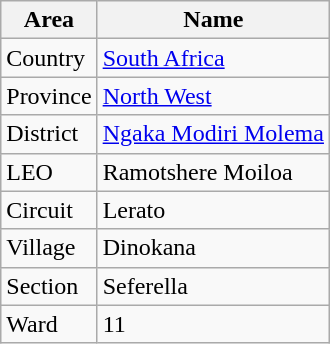<table Class = "wikitable">
<tr>
<th>Area</th>
<th>Name</th>
</tr>
<tr>
<td>Country</td>
<td><a href='#'>South Africa</a></td>
</tr>
<tr>
<td>Province</td>
<td><a href='#'>North West</a></td>
</tr>
<tr>
<td>District</td>
<td><a href='#'>Ngaka Modiri Molema</a></td>
</tr>
<tr>
<td>LEO</td>
<td>Ramotshere Moiloa</td>
</tr>
<tr>
<td>Circuit</td>
<td>Lerato</td>
</tr>
<tr>
<td>Village</td>
<td>Dinokana</td>
</tr>
<tr>
<td>Section</td>
<td>Seferella</td>
</tr>
<tr>
<td>Ward</td>
<td>11</td>
</tr>
</table>
